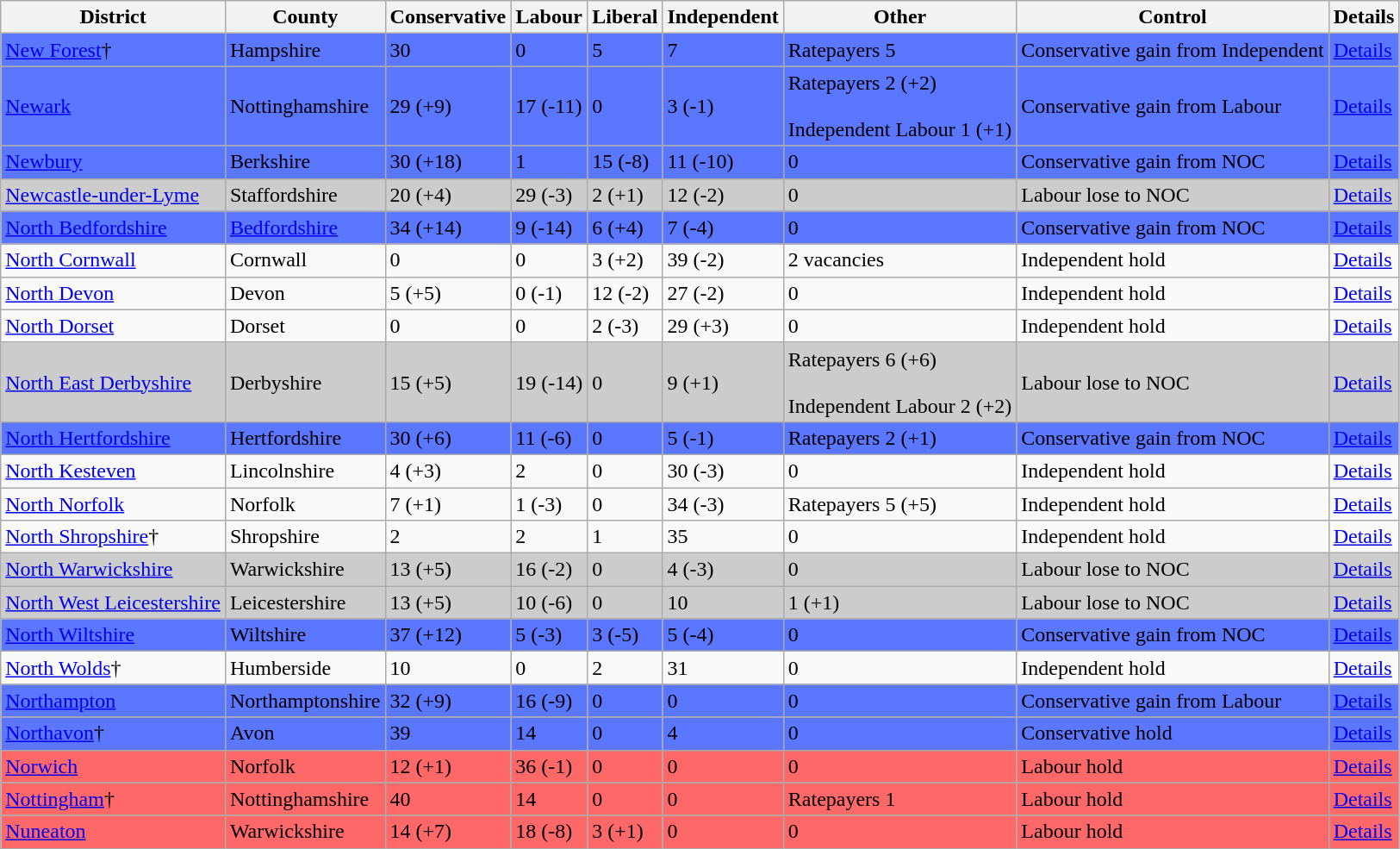<table class="wikitable">
<tr border=1 cellspacing=0 cellpadding=5>
<th>District</th>
<th>County</th>
<th>Conservative</th>
<th>Labour</th>
<th>Liberal</th>
<th>Independent</th>
<th>Other</th>
<th>Control</th>
<th>Details</th>
</tr>
<tr bgcolor=5B76FF>
<td><a href='#'>New Forest</a>†</td>
<td>Hampshire</td>
<td>30</td>
<td>0</td>
<td>5</td>
<td>7</td>
<td>Ratepayers 5</td>
<td>Conservative gain from Independent</td>
<td><a href='#'>Details</a></td>
</tr>
<tr bgcolor=5B76FF>
<td><a href='#'>Newark</a></td>
<td>Nottinghamshire</td>
<td>29 (+9)</td>
<td>17 (-11)</td>
<td>0</td>
<td>3 (-1)</td>
<td>Ratepayers 2 (+2)<br><br>Independent Labour 1 (+1)</td>
<td>Conservative gain from Labour</td>
<td><a href='#'>Details</a></td>
</tr>
<tr bgcolor=5B76FF>
<td><a href='#'>Newbury</a></td>
<td>Berkshire</td>
<td>30 (+18)</td>
<td>1</td>
<td>15 (-8)</td>
<td>11 (-10)</td>
<td>0</td>
<td>Conservative gain from NOC</td>
<td><a href='#'>Details</a></td>
</tr>
<tr bgcolor=CCCCCC>
<td><a href='#'>Newcastle-under-Lyme</a></td>
<td>Staffordshire</td>
<td>20 (+4)</td>
<td>29 (-3)</td>
<td>2 (+1)</td>
<td>12 (-2)</td>
<td>0</td>
<td>Labour lose to NOC</td>
<td><a href='#'>Details</a></td>
</tr>
<tr bgcolor=5B76FF>
<td><a href='#'>North Bedfordshire</a></td>
<td><a href='#'>Bedfordshire</a></td>
<td>34 (+14)</td>
<td>9 (-14)</td>
<td>6 (+4)</td>
<td>7 (-4)</td>
<td>0</td>
<td>Conservative gain from NOC</td>
<td><a href='#'>Details</a></td>
</tr>
<tr>
<td><a href='#'>North Cornwall</a></td>
<td>Cornwall</td>
<td>0</td>
<td>0</td>
<td>3 (+2)</td>
<td>39 (-2)</td>
<td>2 vacancies</td>
<td>Independent hold</td>
<td><a href='#'>Details</a></td>
</tr>
<tr>
<td><a href='#'>North Devon</a></td>
<td>Devon</td>
<td>5 (+5)</td>
<td>0 (-1)</td>
<td>12 (-2)</td>
<td>27 (-2)</td>
<td>0</td>
<td>Independent hold</td>
<td><a href='#'>Details</a></td>
</tr>
<tr>
<td><a href='#'>North Dorset</a></td>
<td>Dorset</td>
<td>0</td>
<td>0</td>
<td>2 (-3)</td>
<td>29 (+3)</td>
<td>0</td>
<td>Independent hold</td>
<td><a href='#'>Details</a></td>
</tr>
<tr bgcolor=CCCCCC>
<td><a href='#'>North East Derbyshire</a></td>
<td>Derbyshire</td>
<td>15 (+5)</td>
<td>19 (-14)</td>
<td>0</td>
<td>9 (+1)</td>
<td>Ratepayers 6 (+6)<br><br>Independent Labour 2 (+2)</td>
<td>Labour lose to NOC</td>
<td><a href='#'>Details</a></td>
</tr>
<tr bgcolor=5B76FF>
<td><a href='#'>North Hertfordshire</a></td>
<td>Hertfordshire</td>
<td>30 (+6)</td>
<td>11 (-6)</td>
<td>0</td>
<td>5 (-1)</td>
<td>Ratepayers 2 (+1)</td>
<td>Conservative gain from NOC</td>
<td><a href='#'>Details</a></td>
</tr>
<tr>
<td><a href='#'>North Kesteven</a></td>
<td>Lincolnshire</td>
<td>4 (+3)</td>
<td>2</td>
<td>0</td>
<td>30 (-3)</td>
<td>0</td>
<td>Independent hold</td>
<td><a href='#'>Details</a></td>
</tr>
<tr>
<td><a href='#'>North Norfolk</a></td>
<td>Norfolk</td>
<td>7 (+1)</td>
<td>1 (-3)</td>
<td>0</td>
<td>34 (-3)</td>
<td>Ratepayers 5 (+5)</td>
<td>Independent hold</td>
<td><a href='#'>Details</a></td>
</tr>
<tr>
<td><a href='#'>North Shropshire</a>†</td>
<td>Shropshire</td>
<td>2</td>
<td>2</td>
<td>1</td>
<td>35</td>
<td>0</td>
<td>Independent hold</td>
<td><a href='#'>Details</a></td>
</tr>
<tr bgcolor=CCCCCC>
<td><a href='#'>North Warwickshire</a></td>
<td>Warwickshire</td>
<td>13 (+5)</td>
<td>16 (-2)</td>
<td>0</td>
<td>4 (-3)</td>
<td>0</td>
<td>Labour lose to NOC</td>
<td><a href='#'>Details</a></td>
</tr>
<tr bgcolor=CCCCCC>
<td><a href='#'>North West Leicestershire</a></td>
<td>Leicestershire</td>
<td>13 (+5)</td>
<td>10 (-6)</td>
<td>0</td>
<td>10</td>
<td>1 (+1)</td>
<td>Labour lose to NOC</td>
<td><a href='#'>Details</a></td>
</tr>
<tr bgcolor=5B76FF>
<td><a href='#'>North Wiltshire</a></td>
<td>Wiltshire</td>
<td>37 (+12)</td>
<td>5 (-3)</td>
<td>3 (-5)</td>
<td>5 (-4)</td>
<td>0</td>
<td>Conservative gain from NOC</td>
<td><a href='#'>Details</a></td>
</tr>
<tr>
<td><a href='#'>North Wolds</a>†</td>
<td>Humberside</td>
<td>10</td>
<td>0</td>
<td>2</td>
<td>31</td>
<td>0</td>
<td>Independent hold</td>
<td><a href='#'>Details</a></td>
</tr>
<tr bgcolor=5B76FF>
<td><a href='#'>Northampton</a></td>
<td>Northamptonshire</td>
<td>32 (+9)</td>
<td>16 (-9)</td>
<td>0</td>
<td>0</td>
<td>0</td>
<td>Conservative gain from Labour</td>
<td><a href='#'>Details</a></td>
</tr>
<tr bgcolor=5B76FF>
<td><a href='#'>Northavon</a>†</td>
<td>Avon</td>
<td>39</td>
<td>14</td>
<td>0</td>
<td>4</td>
<td>0</td>
<td>Conservative hold</td>
<td><a href='#'>Details</a></td>
</tr>
<tr bgcolor=FF6868>
<td><a href='#'>Norwich</a></td>
<td>Norfolk</td>
<td>12 (+1)</td>
<td>36 (-1)</td>
<td>0</td>
<td>0</td>
<td>0</td>
<td>Labour hold</td>
<td><a href='#'>Details</a></td>
</tr>
<tr bgcolor=FF6868>
<td><a href='#'>Nottingham</a>†</td>
<td>Nottinghamshire</td>
<td>40</td>
<td>14</td>
<td>0</td>
<td>0</td>
<td>Ratepayers 1</td>
<td>Labour hold</td>
<td><a href='#'>Details</a></td>
</tr>
<tr bgcolor=FF6868>
<td><a href='#'>Nuneaton</a></td>
<td>Warwickshire</td>
<td>14 (+7)</td>
<td>18 (-8)</td>
<td>3 (+1)</td>
<td>0</td>
<td>0</td>
<td>Labour hold</td>
<td><a href='#'>Details</a></td>
</tr>
</table>
